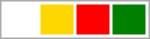<table style=" width: 100px; border: 1px solid #aaaaaa">
<tr>
<td style="background-color:white"> </td>
<td style="background-color:gold"> </td>
<td style="background-color:red"> </td>
<td style="background-color:green"> </td>
</tr>
</table>
